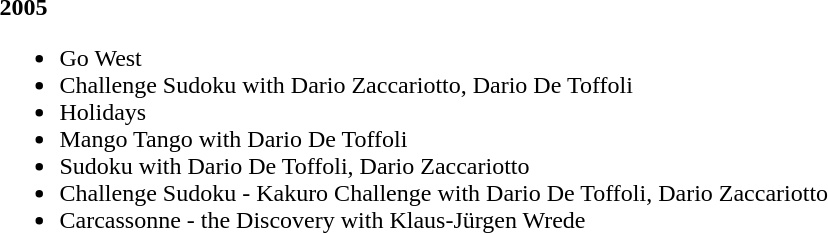<table>
<tr>
<td><strong>2005</strong><br><ul><li>Go West</li><li>Challenge Sudoku with Dario Zaccariotto, Dario De Toffoli</li><li>Holidays</li><li>Mango Tango with Dario De Toffoli</li><li>Sudoku with Dario De Toffoli, Dario Zaccariotto</li><li>Challenge Sudoku - Kakuro Challenge with Dario De Toffoli, Dario Zaccariotto</li><li>Carcassonne - the Discovery with Klaus-Jürgen Wrede</li></ul></td>
</tr>
</table>
